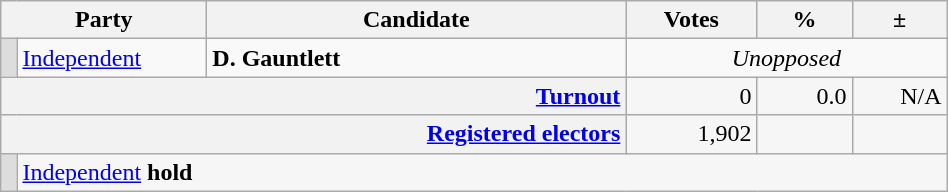<table class=wikitable>
<tr>
<th scope="col" colspan="2" style="width: 130px">Party</th>
<th scope="col" style="width: 17em">Candidate</th>
<th scope="col" style="width: 5em">Votes</th>
<th scope="col" style="width: 3.5em">%</th>
<th scope="col" style="width: 3.5em">±</th>
</tr>
<tr>
<td style="background:#DDDDDD;"></td>
<td><a href='#'>Independent</a></td>
<td><strong>D. Gauntlett</strong></td>
<td style="text-align: center; "colspan="3"><em>Unopposed</em></td>
</tr>
<tr style="background-color:#F6F6F6">
<th colspan="3" style="text-align: right; margin-right: 0.5em"><a href='#'>Turnout</a></th>
<td style="text-align: right; margin-right: 0.5em">0</td>
<td style="text-align: right; margin-right: 0.5em">0.0</td>
<td style="text-align: right; margin-right: 0.5em">N/A</td>
</tr>
<tr style="background-color:#F6F6F6;">
<th colspan="3" style="text-align:right;"><a href='#'>Registered electors</a></th>
<td style="text-align:right; margin-right:0.5em">1,902</td>
<td></td>
<td></td>
</tr>
<tr style="background-color:#F6F6F6">
<td style="background:#DDDDDD;"></td>
<td colspan="5"><a href='#'>Independent</a> <strong>hold</strong></td>
</tr>
</table>
